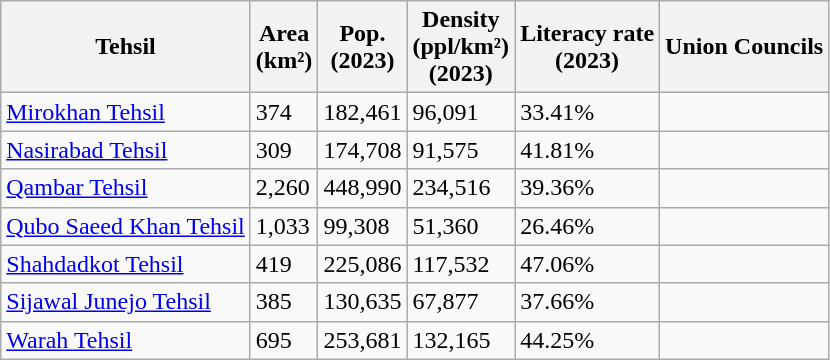<table class="wikitable sortable static-row-numbers static-row-header-hash">
<tr>
<th>Tehsil</th>
<th>Area<br>(km²)</th>
<th>Pop.<br>(2023)</th>
<th>Density<br>(ppl/km²)<br>(2023)</th>
<th>Literacy rate<br>(2023)</th>
<th>Union Councils</th>
</tr>
<tr>
<td><a href='#'>Mirokhan Tehsil</a></td>
<td>374</td>
<td>182,461</td>
<td>96,091</td>
<td>33.41%</td>
<td></td>
</tr>
<tr>
<td><a href='#'>Nasirabad Tehsil</a></td>
<td>309</td>
<td>174,708</td>
<td>91,575</td>
<td>41.81%</td>
<td></td>
</tr>
<tr>
<td><a href='#'>Qambar Tehsil</a></td>
<td>2,260</td>
<td>448,990</td>
<td>234,516</td>
<td>39.36%</td>
<td></td>
</tr>
<tr>
<td><a href='#'>Qubo Saeed Khan Tehsil</a></td>
<td>1,033</td>
<td>99,308</td>
<td>51,360</td>
<td>26.46%</td>
<td></td>
</tr>
<tr>
<td><a href='#'>Shahdadkot Tehsil</a></td>
<td>419</td>
<td>225,086</td>
<td>117,532</td>
<td>47.06%</td>
<td></td>
</tr>
<tr>
<td><a href='#'>Sijawal Junejo Tehsil</a></td>
<td>385</td>
<td>130,635</td>
<td>67,877</td>
<td>37.66%</td>
<td></td>
</tr>
<tr>
<td><a href='#'>Warah Tehsil</a></td>
<td>695</td>
<td>253,681</td>
<td>132,165</td>
<td>44.25%</td>
<td></td>
</tr>
</table>
